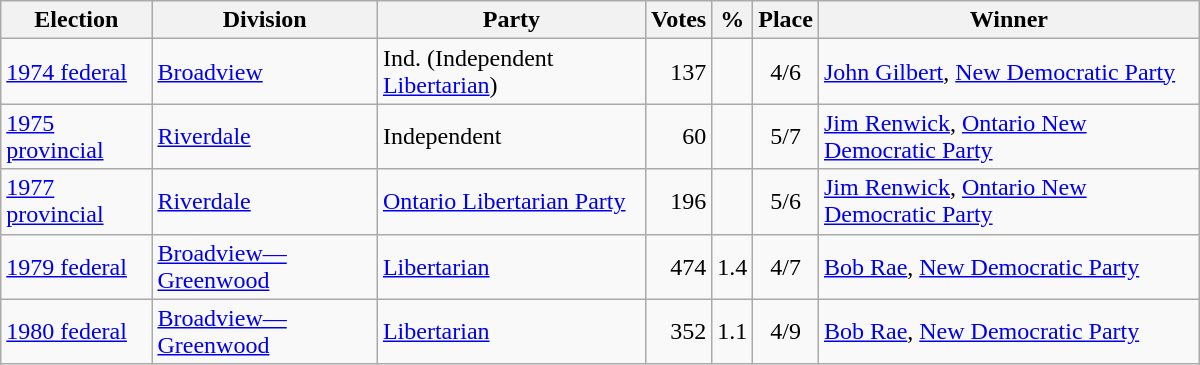<table class="wikitable" width="800">
<tr>
<th align="left">Election</th>
<th align="left">Division</th>
<th align="left">Party</th>
<th align="right">Votes</th>
<th align="right">%</th>
<th align="center">Place</th>
<th align="center">Winner</th>
</tr>
<tr>
<td align="left"><a href='#'>1974 federal</a></td>
<td align="left"><a href='#'>Broadview</a></td>
<td align="left">Ind. (Independent <a href='#'>Libertarian</a>)</td>
<td align="right">137</td>
<td align="right"></td>
<td align="center">4/6</td>
<td align="left"><a href='#'>John Gilbert</a>, <a href='#'>New Democratic Party</a></td>
</tr>
<tr>
<td align="left"><a href='#'>1975 provincial</a></td>
<td align="left"><a href='#'>Riverdale</a></td>
<td align="left">Independent</td>
<td align="right">60</td>
<td align="right"></td>
<td align="center">5/7</td>
<td align="left"><a href='#'>Jim Renwick</a>, <a href='#'>Ontario New Democratic Party</a></td>
</tr>
<tr>
<td align="left"><a href='#'>1977 provincial</a></td>
<td align="left"><a href='#'>Riverdale</a></td>
<td align="left"><a href='#'>Ontario Libertarian Party</a></td>
<td align="right">196</td>
<td align="right"></td>
<td align="center">5/6</td>
<td align="left"><a href='#'>Jim Renwick</a>, <a href='#'>Ontario New Democratic Party</a></td>
</tr>
<tr>
<td align="left"><a href='#'>1979 federal</a></td>
<td align="left"><a href='#'>Broadview—Greenwood</a></td>
<td align="left"><a href='#'>Libertarian</a></td>
<td align="right">474</td>
<td align="right">1.4</td>
<td align="center">4/7</td>
<td align="left"><a href='#'>Bob Rae</a>, <a href='#'>New Democratic Party</a></td>
</tr>
<tr>
<td align="left"><a href='#'>1980 federal</a></td>
<td align="left"><a href='#'>Broadview—Greenwood</a></td>
<td align="left"><a href='#'>Libertarian</a></td>
<td align="right">352</td>
<td align="right">1.1</td>
<td align="center">4/9</td>
<td align="left"><a href='#'>Bob Rae</a>, <a href='#'>New Democratic Party</a></td>
</tr>
</table>
